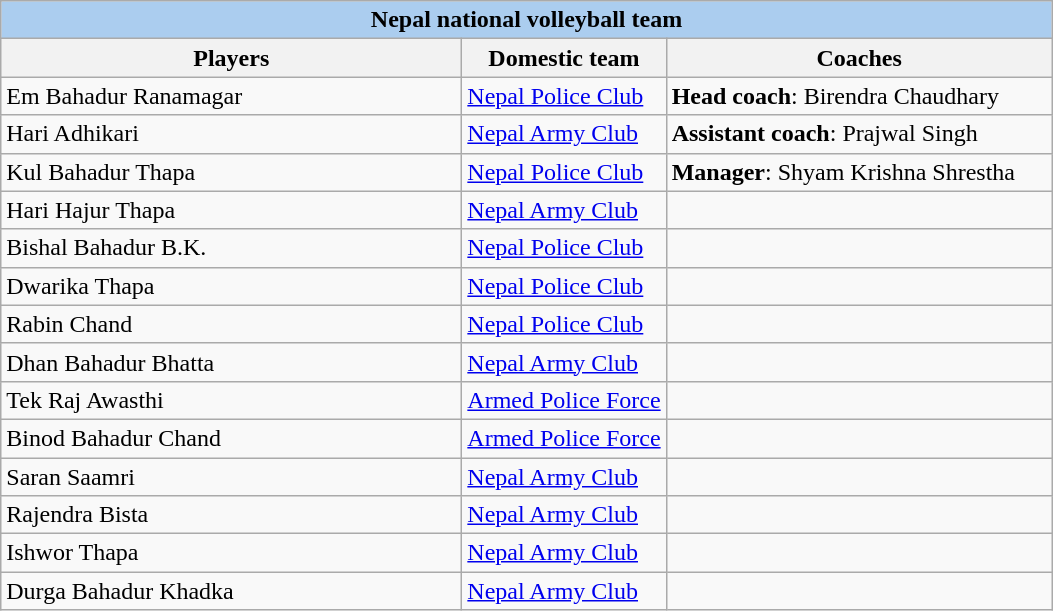<table class="wikitable">
<tr>
<td colspan="3" bgcolor="#ABCDEF" align="center"><strong>Nepal national volleyball team</strong></td>
</tr>
<tr align="center">
<th width="300" bgcolor="gainsboro">Players</th>
<th>Domestic team</th>
<th width="250" bgcolor="gainsboro">Coaches</th>
</tr>
<tr>
<td>Em Bahadur Ranamagar</td>
<td><a href='#'>Nepal Police Club</a></td>
<td valign="top"><strong>Head coach</strong>: Birendra Chaudhary</td>
</tr>
<tr>
<td>Hari Adhikari</td>
<td><a href='#'>Nepal Army Club</a></td>
<td><strong>Assistant coach</strong>: Prajwal Singh</td>
</tr>
<tr>
<td>Kul Bahadur Thapa</td>
<td><a href='#'>Nepal Police Club</a></td>
<td><strong>Manager</strong>: Shyam Krishna Shrestha</td>
</tr>
<tr>
<td>Hari Hajur Thapa</td>
<td><a href='#'>Nepal Army Club</a></td>
<td></td>
</tr>
<tr>
<td>Bishal Bahadur B.K.</td>
<td><a href='#'>Nepal Police Club</a></td>
<td></td>
</tr>
<tr>
<td>Dwarika Thapa</td>
<td><a href='#'>Nepal Police Club</a></td>
<td></td>
</tr>
<tr>
<td>Rabin Chand</td>
<td><a href='#'>Nepal Police Club</a></td>
<td></td>
</tr>
<tr>
<td>Dhan Bahadur Bhatta</td>
<td><a href='#'>Nepal Army Club</a></td>
<td></td>
</tr>
<tr>
<td>Tek Raj Awasthi</td>
<td><a href='#'>Armed Police Force</a></td>
<td></td>
</tr>
<tr>
<td>Binod Bahadur Chand</td>
<td><a href='#'>Armed Police Force</a></td>
<td></td>
</tr>
<tr>
<td>Saran Saamri</td>
<td><a href='#'>Nepal Army Club</a></td>
<td></td>
</tr>
<tr>
<td>Rajendra Bista</td>
<td><a href='#'>Nepal Army Club</a></td>
<td></td>
</tr>
<tr>
<td>Ishwor Thapa</td>
<td><a href='#'>Nepal Army Club</a></td>
<td></td>
</tr>
<tr>
<td>Durga Bahadur Khadka</td>
<td><a href='#'>Nepal Army Club</a></td>
<td></td>
</tr>
</table>
